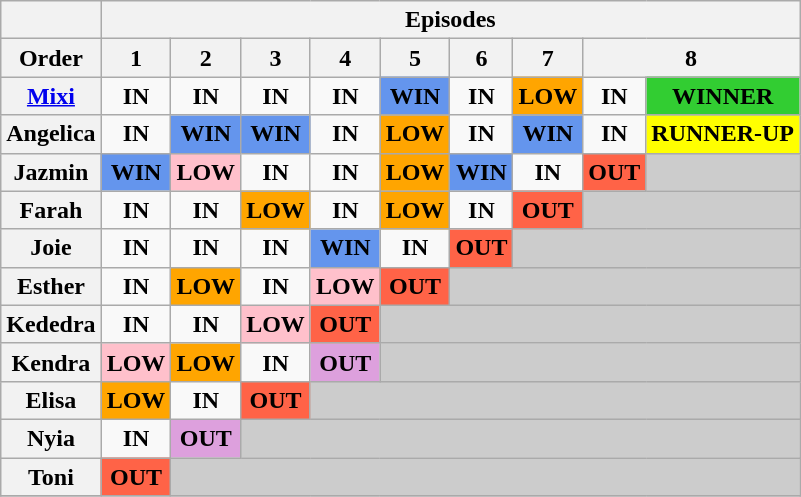<table class="wikitable" style="text-align:center" align="center">
<tr>
<th colspan=1></th>
<th colspan=9>Episodes</th>
</tr>
<tr>
<th>Order</th>
<th>1</th>
<th>2</th>
<th>3</th>
<th>4</th>
<th>5</th>
<th>6</th>
<th>7</th>
<th colspan="2">8</th>
</tr>
<tr>
<th><a href='#'>Mixi</a></th>
<td><strong>IN</strong></td>
<td><strong>IN</strong></td>
<td><strong> IN</strong></td>
<td><strong> IN</strong></td>
<td style="background:cornflowerblue;"><strong>WIN</strong></td>
<td><strong>IN</strong></td>
<td style="background:orange;"><strong>LOW</strong></td>
<td><strong>IN</strong></td>
<td style="background:limegreen;"><strong>WINNER</strong></td>
</tr>
<tr>
<th>Angelica</th>
<td><strong>IN</strong></td>
<td style="background:cornflowerblue;"><strong>WIN</strong></td>
<td style="background:cornflowerblue;"><strong>WIN</strong></td>
<td><strong>IN</strong></td>
<td style="background:orange;"><strong>LOW</strong></td>
<td><strong>IN</strong></td>
<td style="background:cornflowerblue;"><strong>WIN</strong></td>
<td><strong>IN</strong></td>
<td style="background:yellow;"><strong>RUNNER-UP</strong></td>
</tr>
<tr>
<th>Jazmin</th>
<td style="background:cornflowerblue;"><strong>WIN</strong></td>
<td style="background:pink;"><strong>LOW</strong></td>
<td><strong>IN</strong></td>
<td><strong>IN</strong></td>
<td style="background:orange;"><strong>LOW</strong></td>
<td style="background:cornflowerblue;"><strong>WIN</strong></td>
<td><strong>IN</strong></td>
<td style="background:tomato;"><strong>OUT</strong></td>
<td style="background:#CCCCCC;" colspan="1"></td>
</tr>
<tr>
<th>Farah</th>
<td><strong>IN</strong></td>
<td><strong>IN</strong></td>
<td style="background:orange;"><strong>LOW</strong></td>
<td><strong>IN</strong></td>
<td style="background:orange;"><strong>LOW</strong></td>
<td><strong>IN</strong></td>
<td style="background:tomato;"><strong>OUT</strong></td>
<td style="background:#CCCCCC;" colspan="2"></td>
</tr>
<tr>
<th>Joie</th>
<td><strong>IN</strong></td>
<td><strong>IN</strong></td>
<td><strong>IN</strong></td>
<td style="background:cornflowerblue;"><strong>WIN</strong></td>
<td><strong>IN</strong></td>
<td style="background:tomato;"><strong>OUT</strong></td>
<td style="background:#CCCCCC;" colspan="3"></td>
</tr>
<tr>
<th>Esther</th>
<td><strong>IN</strong></td>
<td style="background:orange;"><strong>LOW</strong></td>
<td><strong>IN</strong></td>
<td style="background:pink;"><strong>LOW</strong></td>
<td style="background:tomato;"><strong>OUT</strong></td>
<td style="background:#CCCCCC;" colspan="4"></td>
</tr>
<tr>
<th>Kededra</th>
<td><strong>IN</strong></td>
<td><strong>IN</strong></td>
<td style="background:pink;"><strong>LOW</strong></td>
<td style="background:tomato;"><strong>OUT</strong></td>
<td style="background:#CCCCCC;" colspan="5"></td>
</tr>
<tr>
<th>Kendra</th>
<td style="background:pink;"><strong>LOW</strong></td>
<td style="background:orange;"><strong>LOW</strong></td>
<td><strong>IN</strong></td>
<td style="background:plum;"><strong>OUT</strong></td>
<td style="background:#CCCCCC;" colspan="5"></td>
</tr>
<tr>
<th>Elisa</th>
<td style="background:orange;"><strong>LOW</strong></td>
<td><strong>IN</strong></td>
<td style="background:tomato;"><strong>OUT</strong></td>
<td style="background:#CCCCCC;" colspan="6"></td>
</tr>
<tr>
<th>Nyia</th>
<td><strong>IN</strong></td>
<td style="background:plum;"><strong>OUT</strong></td>
<td style="background:#CCCCCC;" colspan="7"></td>
</tr>
<tr>
<th>Toni</th>
<td style="background:tomato;"><strong>OUT</strong></td>
<td style="background:#CCCCCC;" colspan="8"></td>
</tr>
<tr>
</tr>
</table>
